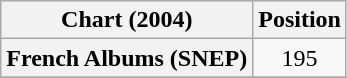<table class="wikitable plainrowheaders" style="text-align:center">
<tr>
<th scope="col">Chart (2004)</th>
<th scope="col">Position</th>
</tr>
<tr>
<th scope="row">French Albums (SNEP)</th>
<td style="text-align:center;">195</td>
</tr>
<tr>
</tr>
</table>
